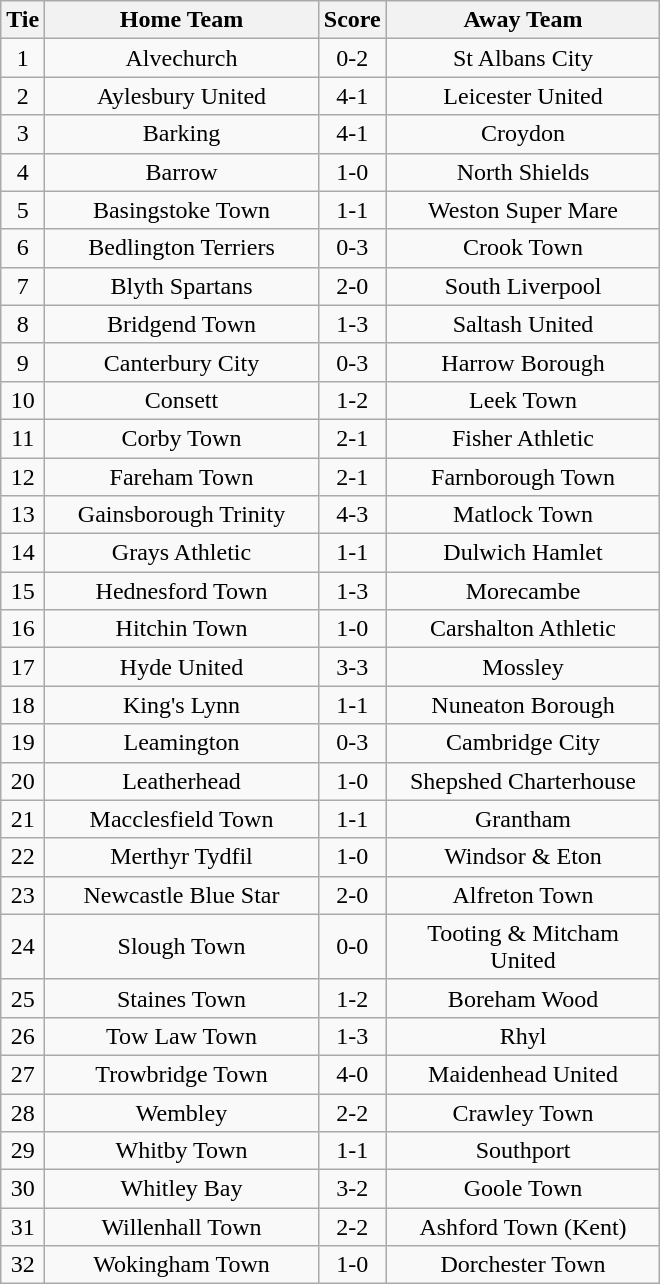<table class="wikitable" style="text-align:center;">
<tr>
<th width=20>Tie</th>
<th width=175>Home Team</th>
<th width=20>Score</th>
<th width=175>Away Team</th>
</tr>
<tr>
<td>1</td>
<td>Alvechurch</td>
<td>0-2</td>
<td>St Albans City</td>
</tr>
<tr>
<td>2</td>
<td>Aylesbury United</td>
<td>4-1</td>
<td>Leicester United</td>
</tr>
<tr>
<td>3</td>
<td>Barking</td>
<td>4-1</td>
<td>Croydon</td>
</tr>
<tr>
<td>4</td>
<td>Barrow</td>
<td>1-0</td>
<td>North Shields</td>
</tr>
<tr>
<td>5</td>
<td>Basingstoke Town</td>
<td>1-1</td>
<td>Weston Super Mare</td>
</tr>
<tr>
<td>6</td>
<td>Bedlington Terriers</td>
<td>0-3</td>
<td>Crook Town</td>
</tr>
<tr>
<td>7</td>
<td>Blyth Spartans</td>
<td>2-0</td>
<td>South Liverpool</td>
</tr>
<tr>
<td>8</td>
<td>Bridgend Town</td>
<td>1-3</td>
<td>Saltash United</td>
</tr>
<tr>
<td>9</td>
<td>Canterbury City</td>
<td>0-3</td>
<td>Harrow Borough</td>
</tr>
<tr>
<td>10</td>
<td>Consett</td>
<td>1-2</td>
<td>Leek Town</td>
</tr>
<tr>
<td>11</td>
<td>Corby Town</td>
<td>2-1</td>
<td>Fisher Athletic</td>
</tr>
<tr>
<td>12</td>
<td>Fareham Town</td>
<td>2-1</td>
<td>Farnborough Town</td>
</tr>
<tr>
<td>13</td>
<td>Gainsborough Trinity</td>
<td>4-3</td>
<td>Matlock Town</td>
</tr>
<tr>
<td>14</td>
<td>Grays Athletic</td>
<td>1-1</td>
<td>Dulwich Hamlet</td>
</tr>
<tr>
<td>15</td>
<td>Hednesford Town</td>
<td>1-3</td>
<td>Morecambe</td>
</tr>
<tr>
<td>16</td>
<td>Hitchin Town</td>
<td>1-0</td>
<td>Carshalton Athletic</td>
</tr>
<tr>
<td>17</td>
<td>Hyde United</td>
<td>3-3</td>
<td>Mossley</td>
</tr>
<tr>
<td>18</td>
<td>King's Lynn</td>
<td>1-1</td>
<td>Nuneaton Borough</td>
</tr>
<tr>
<td>19</td>
<td>Leamington</td>
<td>0-3</td>
<td>Cambridge City</td>
</tr>
<tr>
<td>20</td>
<td>Leatherhead</td>
<td>1-0</td>
<td>Shepshed Charterhouse</td>
</tr>
<tr>
<td>21</td>
<td>Macclesfield Town</td>
<td>1-1</td>
<td>Grantham</td>
</tr>
<tr>
<td>22</td>
<td>Merthyr Tydfil</td>
<td>1-0</td>
<td>Windsor & Eton</td>
</tr>
<tr>
<td>23</td>
<td>Newcastle Blue Star</td>
<td>2-0</td>
<td>Alfreton Town</td>
</tr>
<tr>
<td>24</td>
<td>Slough Town</td>
<td>0-0</td>
<td>Tooting & Mitcham United</td>
</tr>
<tr>
<td>25</td>
<td>Staines Town</td>
<td>1-2</td>
<td>Boreham Wood</td>
</tr>
<tr>
<td>26</td>
<td>Tow Law Town</td>
<td>1-3</td>
<td>Rhyl</td>
</tr>
<tr>
<td>27</td>
<td>Trowbridge Town</td>
<td>4-0</td>
<td>Maidenhead United</td>
</tr>
<tr>
<td>28</td>
<td>Wembley</td>
<td>2-2</td>
<td>Crawley Town</td>
</tr>
<tr>
<td>29</td>
<td>Whitby Town</td>
<td>1-1</td>
<td>Southport</td>
</tr>
<tr>
<td>30</td>
<td>Whitley Bay</td>
<td>3-2</td>
<td>Goole Town</td>
</tr>
<tr>
<td>31</td>
<td>Willenhall Town</td>
<td>2-2</td>
<td>Ashford Town (Kent)</td>
</tr>
<tr>
<td>32</td>
<td>Wokingham Town</td>
<td>1-0</td>
<td>Dorchester Town</td>
</tr>
</table>
